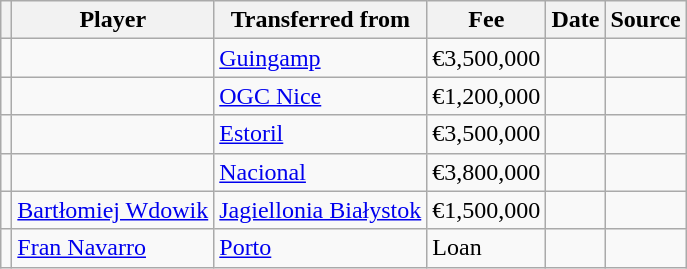<table class="wikitable plainrowheaders sortable">
<tr>
<th></th>
<th scope="col">Player</th>
<th>Transferred from</th>
<th style="width: 65px;">Fee</th>
<th scope="col">Date</th>
<th scope="col">Source</th>
</tr>
<tr>
<td align="center"></td>
<td></td>
<td> <a href='#'>Guingamp</a></td>
<td>€3,500,000</td>
<td></td>
<td></td>
</tr>
<tr>
<td align="center"></td>
<td></td>
<td> <a href='#'>OGC Nice</a></td>
<td>€1,200,000</td>
<td></td>
<td></td>
</tr>
<tr>
<td align="center"></td>
<td></td>
<td> <a href='#'>Estoril</a></td>
<td>€3,500,000</td>
<td></td>
<td></td>
</tr>
<tr>
<td align="center"></td>
<td></td>
<td> <a href='#'>Nacional</a></td>
<td>€3,800,000</td>
<td></td>
<td></td>
</tr>
<tr>
<td align="center"></td>
<td> <a href='#'>Bartłomiej Wdowik</a></td>
<td> <a href='#'>Jagiellonia Białystok</a></td>
<td>€1,500,000</td>
<td></td>
<td></td>
</tr>
<tr>
<td align="center"></td>
<td> <a href='#'>Fran Navarro</a></td>
<td> <a href='#'>Porto</a></td>
<td>Loan</td>
<td></td>
<td></td>
</tr>
</table>
